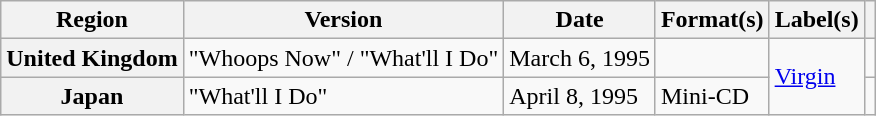<table class="wikitable plainrowheaders">
<tr>
<th scope="col">Region</th>
<th scope="col">Version</th>
<th scope="col">Date</th>
<th scope="col">Format(s)</th>
<th scope="col">Label(s)</th>
<th scope="col"></th>
</tr>
<tr>
<th scope="row">United Kingdom</th>
<td>"Whoops Now" / "What'll I Do"</td>
<td>March 6, 1995</td>
<td></td>
<td rowspan="2"><a href='#'>Virgin</a></td>
<td></td>
</tr>
<tr>
<th scope="row">Japan</th>
<td>"What'll I Do"</td>
<td>April 8, 1995</td>
<td>Mini-CD</td>
<td></td>
</tr>
</table>
